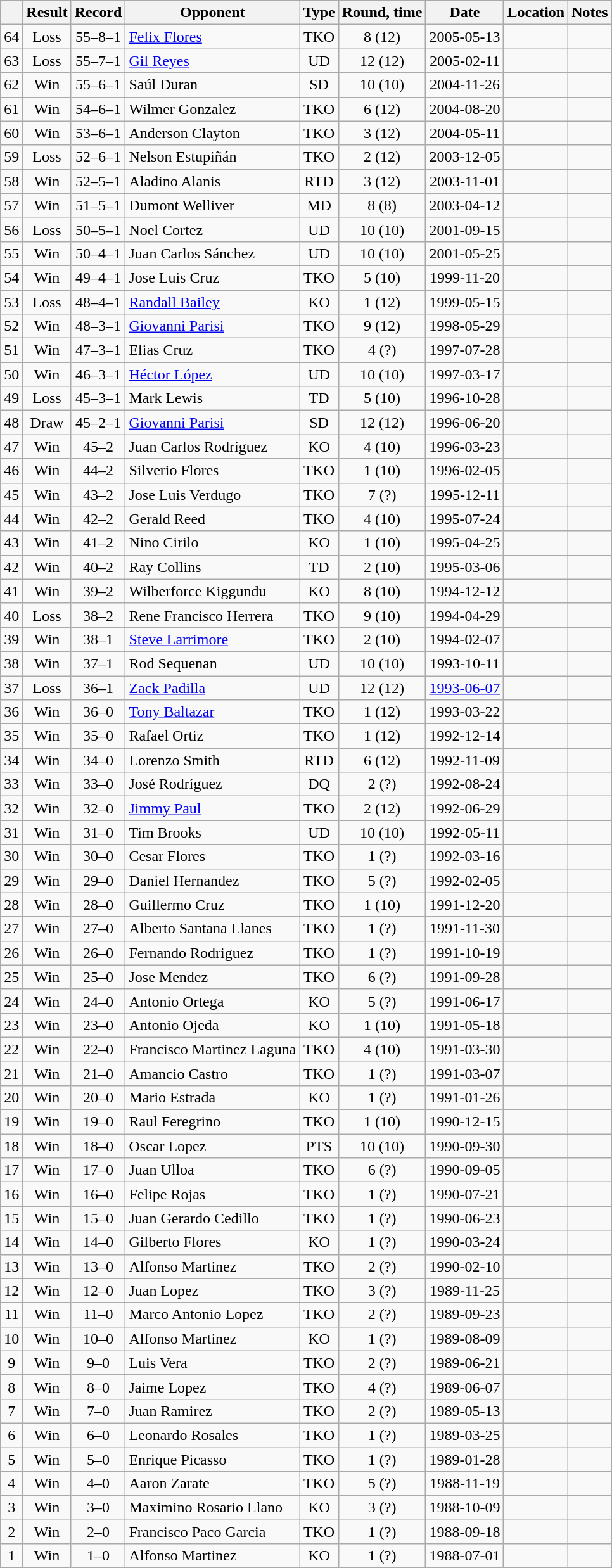<table class=wikitable style=text-align:center>
<tr>
<th></th>
<th>Result</th>
<th>Record</th>
<th>Opponent</th>
<th>Type</th>
<th>Round, time</th>
<th>Date</th>
<th>Location</th>
<th>Notes</th>
</tr>
<tr>
<td>64</td>
<td>Loss</td>
<td>55–8–1</td>
<td align=left><a href='#'>Felix Flores</a></td>
<td>TKO</td>
<td>8 (12)</td>
<td>2005-05-13</td>
<td align=left></td>
<td align=left></td>
</tr>
<tr>
<td>63</td>
<td>Loss</td>
<td>55–7–1</td>
<td align=left><a href='#'>Gil Reyes</a></td>
<td>UD</td>
<td>12 (12)</td>
<td>2005-02-11</td>
<td align=left></td>
<td align=left></td>
</tr>
<tr>
<td>62</td>
<td>Win</td>
<td>55–6–1</td>
<td align=left>Saúl Duran</td>
<td>SD</td>
<td>10 (10)</td>
<td>2004-11-26</td>
<td align=left></td>
<td align=left></td>
</tr>
<tr>
<td>61</td>
<td>Win</td>
<td>54–6–1</td>
<td align=left>Wilmer Gonzalez</td>
<td>TKO</td>
<td>6 (12)</td>
<td>2004-08-20</td>
<td align=left></td>
<td align=left></td>
</tr>
<tr>
<td>60</td>
<td>Win</td>
<td>53–6–1</td>
<td align=left>Anderson Clayton</td>
<td>TKO</td>
<td>3 (12)</td>
<td>2004-05-11</td>
<td align=left></td>
<td align=left></td>
</tr>
<tr>
<td>59</td>
<td>Loss</td>
<td>52–6–1</td>
<td align=left>Nelson Estupiñán</td>
<td>TKO</td>
<td>2 (12)</td>
<td>2003-12-05</td>
<td align=left></td>
<td align=left></td>
</tr>
<tr>
<td>58</td>
<td>Win</td>
<td>52–5–1</td>
<td align=left>Aladino Alanis</td>
<td>RTD</td>
<td>3 (12)</td>
<td>2003-11-01</td>
<td align=left></td>
<td align=left></td>
</tr>
<tr>
<td>57</td>
<td>Win</td>
<td>51–5–1</td>
<td align=left>Dumont Welliver</td>
<td>MD</td>
<td>8 (8)</td>
<td>2003-04-12</td>
<td align=left></td>
<td align=left></td>
</tr>
<tr>
<td>56</td>
<td>Loss</td>
<td>50–5–1</td>
<td align=left>Noel Cortez</td>
<td>UD</td>
<td>10 (10)</td>
<td>2001-09-15</td>
<td align=left></td>
<td align=left></td>
</tr>
<tr>
<td>55</td>
<td>Win</td>
<td>50–4–1</td>
<td align=left>Juan Carlos Sánchez</td>
<td>UD</td>
<td>10 (10)</td>
<td>2001-05-25</td>
<td align=left></td>
<td align=left></td>
</tr>
<tr>
<td>54</td>
<td>Win</td>
<td>49–4–1</td>
<td align=left>Jose Luis Cruz</td>
<td>TKO</td>
<td>5 (10)</td>
<td>1999-11-20</td>
<td align=left></td>
<td align=left></td>
</tr>
<tr>
<td>53</td>
<td>Loss</td>
<td>48–4–1</td>
<td align=left><a href='#'>Randall Bailey</a></td>
<td>KO</td>
<td>1 (12)</td>
<td>1999-05-15</td>
<td align=left></td>
<td align=left></td>
</tr>
<tr>
<td>52</td>
<td>Win</td>
<td>48–3–1</td>
<td align=left><a href='#'>Giovanni Parisi</a></td>
<td>TKO</td>
<td>9 (12)</td>
<td>1998-05-29</td>
<td align=left></td>
<td align=left></td>
</tr>
<tr>
<td>51</td>
<td>Win</td>
<td>47–3–1</td>
<td align=left>Elias Cruz</td>
<td>TKO</td>
<td>4 (?)</td>
<td>1997-07-28</td>
<td align=left></td>
<td align=left></td>
</tr>
<tr>
<td>50</td>
<td>Win</td>
<td>46–3–1</td>
<td align=left><a href='#'>Héctor López</a></td>
<td>UD</td>
<td>10 (10)</td>
<td>1997-03-17</td>
<td align=left></td>
<td align=left></td>
</tr>
<tr>
<td>49</td>
<td>Loss</td>
<td>45–3–1</td>
<td align=left>Mark Lewis</td>
<td>TD</td>
<td>5 (10)</td>
<td>1996-10-28</td>
<td align=left></td>
<td align=left></td>
</tr>
<tr>
<td>48</td>
<td>Draw</td>
<td>45–2–1</td>
<td align=left><a href='#'>Giovanni Parisi</a></td>
<td>SD</td>
<td>12 (12)</td>
<td>1996-06-20</td>
<td align=left></td>
<td align=left></td>
</tr>
<tr>
<td>47</td>
<td>Win</td>
<td>45–2</td>
<td align=left>Juan Carlos Rodríguez</td>
<td>KO</td>
<td>4 (10)</td>
<td>1996-03-23</td>
<td align=left></td>
<td align=left></td>
</tr>
<tr>
<td>46</td>
<td>Win</td>
<td>44–2</td>
<td align=left>Silverio Flores</td>
<td>TKO</td>
<td>1 (10)</td>
<td>1996-02-05</td>
<td align=left></td>
<td align=left></td>
</tr>
<tr>
<td>45</td>
<td>Win</td>
<td>43–2</td>
<td align=left>Jose Luis Verdugo</td>
<td>TKO</td>
<td>7 (?)</td>
<td>1995-12-11</td>
<td align=left></td>
<td align=left></td>
</tr>
<tr>
<td>44</td>
<td>Win</td>
<td>42–2</td>
<td align=left>Gerald Reed</td>
<td>TKO</td>
<td>4 (10)</td>
<td>1995-07-24</td>
<td align=left></td>
<td align=left></td>
</tr>
<tr>
<td>43</td>
<td>Win</td>
<td>41–2</td>
<td align=left>Nino Cirilo</td>
<td>KO</td>
<td>1 (10)</td>
<td>1995-04-25</td>
<td align=left></td>
<td align=left></td>
</tr>
<tr>
<td>42</td>
<td>Win</td>
<td>40–2</td>
<td align=left>Ray Collins</td>
<td>TD</td>
<td>2 (10)</td>
<td>1995-03-06</td>
<td align=left></td>
<td align=left></td>
</tr>
<tr>
<td>41</td>
<td>Win</td>
<td>39–2</td>
<td align=left>Wilberforce Kiggundu</td>
<td>KO</td>
<td>8 (10)</td>
<td>1994-12-12</td>
<td align=left></td>
<td align=left></td>
</tr>
<tr>
<td>40</td>
<td>Loss</td>
<td>38–2</td>
<td align=left>Rene Francisco Herrera</td>
<td>TKO</td>
<td>9 (10)</td>
<td>1994-04-29</td>
<td align=left></td>
<td align=left></td>
</tr>
<tr>
<td>39</td>
<td>Win</td>
<td>38–1</td>
<td align=left><a href='#'>Steve Larrimore</a></td>
<td>TKO</td>
<td>2 (10)</td>
<td>1994-02-07</td>
<td align=left></td>
<td align=left></td>
</tr>
<tr>
<td>38</td>
<td>Win</td>
<td>37–1</td>
<td align=left>Rod Sequenan</td>
<td>UD</td>
<td>10 (10)</td>
<td>1993-10-11</td>
<td align=left></td>
<td align=left></td>
</tr>
<tr>
<td>37</td>
<td>Loss</td>
<td>36–1</td>
<td align=left><a href='#'>Zack Padilla</a></td>
<td>UD</td>
<td>12 (12)</td>
<td><a href='#'>1993-06-07</a></td>
<td align=left></td>
<td align=left></td>
</tr>
<tr>
<td>36</td>
<td>Win</td>
<td>36–0</td>
<td align=left><a href='#'>Tony Baltazar</a></td>
<td>TKO</td>
<td>1 (12)</td>
<td>1993-03-22</td>
<td align=left></td>
<td align=left></td>
</tr>
<tr>
<td>35</td>
<td>Win</td>
<td>35–0</td>
<td align=left>Rafael Ortiz</td>
<td>TKO</td>
<td>1 (12)</td>
<td>1992-12-14</td>
<td align=left></td>
<td align=left></td>
</tr>
<tr>
<td>34</td>
<td>Win</td>
<td>34–0</td>
<td align=left>Lorenzo Smith</td>
<td>RTD</td>
<td>6 (12)</td>
<td>1992-11-09</td>
<td align=left></td>
<td align=left></td>
</tr>
<tr>
<td>33</td>
<td>Win</td>
<td>33–0</td>
<td align=left>José Rodríguez</td>
<td>DQ</td>
<td>2 (?)</td>
<td>1992-08-24</td>
<td align=left></td>
<td align=left></td>
</tr>
<tr>
<td>32</td>
<td>Win</td>
<td>32–0</td>
<td align=left><a href='#'>Jimmy Paul</a></td>
<td>TKO</td>
<td>2 (12)</td>
<td>1992-06-29</td>
<td align=left></td>
<td align=left></td>
</tr>
<tr>
<td>31</td>
<td>Win</td>
<td>31–0</td>
<td align=left>Tim Brooks</td>
<td>UD</td>
<td>10 (10)</td>
<td>1992-05-11</td>
<td align=left></td>
<td align=left></td>
</tr>
<tr>
<td>30</td>
<td>Win</td>
<td>30–0</td>
<td align=left>Cesar Flores</td>
<td>TKO</td>
<td>1 (?)</td>
<td>1992-03-16</td>
<td align=left></td>
<td align=left></td>
</tr>
<tr>
<td>29</td>
<td>Win</td>
<td>29–0</td>
<td align=left>Daniel Hernandez</td>
<td>TKO</td>
<td>5 (?)</td>
<td>1992-02-05</td>
<td align=left></td>
<td align=left></td>
</tr>
<tr>
<td>28</td>
<td>Win</td>
<td>28–0</td>
<td align=left>Guillermo Cruz</td>
<td>TKO</td>
<td>1 (10)</td>
<td>1991-12-20</td>
<td align=left></td>
<td align=left></td>
</tr>
<tr>
<td>27</td>
<td>Win</td>
<td>27–0</td>
<td align=left>Alberto Santana Llanes</td>
<td>TKO</td>
<td>1 (?)</td>
<td>1991-11-30</td>
<td align=left></td>
<td align=left></td>
</tr>
<tr>
<td>26</td>
<td>Win</td>
<td>26–0</td>
<td align=left>Fernando Rodriguez</td>
<td>TKO</td>
<td>1 (?)</td>
<td>1991-10-19</td>
<td align=left></td>
<td align=left></td>
</tr>
<tr>
<td>25</td>
<td>Win</td>
<td>25–0</td>
<td align=left>Jose Mendez</td>
<td>TKO</td>
<td>6 (?)</td>
<td>1991-09-28</td>
<td align=left></td>
<td align=left></td>
</tr>
<tr>
<td>24</td>
<td>Win</td>
<td>24–0</td>
<td align=left>Antonio Ortega</td>
<td>KO</td>
<td>5 (?)</td>
<td>1991-06-17</td>
<td align=left></td>
<td align=left></td>
</tr>
<tr>
<td>23</td>
<td>Win</td>
<td>23–0</td>
<td align=left>Antonio Ojeda</td>
<td>KO</td>
<td>1 (10)</td>
<td>1991-05-18</td>
<td align=left></td>
<td align=left></td>
</tr>
<tr>
<td>22</td>
<td>Win</td>
<td>22–0</td>
<td align=left>Francisco Martinez Laguna</td>
<td>TKO</td>
<td>4 (10)</td>
<td>1991-03-30</td>
<td align=left></td>
<td align=left></td>
</tr>
<tr>
<td>21</td>
<td>Win</td>
<td>21–0</td>
<td align=left>Amancio Castro</td>
<td>TKO</td>
<td>1 (?)</td>
<td>1991-03-07</td>
<td align=left></td>
<td align=left></td>
</tr>
<tr>
<td>20</td>
<td>Win</td>
<td>20–0</td>
<td align=left>Mario Estrada</td>
<td>KO</td>
<td>1 (?)</td>
<td>1991-01-26</td>
<td align=left></td>
<td align=left></td>
</tr>
<tr>
<td>19</td>
<td>Win</td>
<td>19–0</td>
<td align=left>Raul Feregrino</td>
<td>TKO</td>
<td>1 (10)</td>
<td>1990-12-15</td>
<td align=left></td>
<td align=left></td>
</tr>
<tr>
<td>18</td>
<td>Win</td>
<td>18–0</td>
<td align=left>Oscar Lopez</td>
<td>PTS</td>
<td>10 (10)</td>
<td>1990-09-30</td>
<td align=left></td>
<td align=left></td>
</tr>
<tr>
<td>17</td>
<td>Win</td>
<td>17–0</td>
<td align=left>Juan Ulloa</td>
<td>TKO</td>
<td>6 (?)</td>
<td>1990-09-05</td>
<td align=left></td>
<td align=left></td>
</tr>
<tr>
<td>16</td>
<td>Win</td>
<td>16–0</td>
<td align=left>Felipe Rojas</td>
<td>TKO</td>
<td>1 (?)</td>
<td>1990-07-21</td>
<td align=left></td>
<td align=left></td>
</tr>
<tr>
<td>15</td>
<td>Win</td>
<td>15–0</td>
<td align=left>Juan Gerardo Cedillo</td>
<td>TKO</td>
<td>1 (?)</td>
<td>1990-06-23</td>
<td align=left></td>
<td align=left></td>
</tr>
<tr>
<td>14</td>
<td>Win</td>
<td>14–0</td>
<td align=left>Gilberto Flores</td>
<td>KO</td>
<td>1 (?)</td>
<td>1990-03-24</td>
<td align=left></td>
<td align=left></td>
</tr>
<tr>
<td>13</td>
<td>Win</td>
<td>13–0</td>
<td align=left>Alfonso Martinez</td>
<td>TKO</td>
<td>2 (?)</td>
<td>1990-02-10</td>
<td align=left></td>
<td align=left></td>
</tr>
<tr>
<td>12</td>
<td>Win</td>
<td>12–0</td>
<td align=left>Juan Lopez</td>
<td>TKO</td>
<td>3 (?)</td>
<td>1989-11-25</td>
<td align=left></td>
<td align=left></td>
</tr>
<tr>
<td>11</td>
<td>Win</td>
<td>11–0</td>
<td align=left>Marco Antonio Lopez</td>
<td>TKO</td>
<td>2 (?)</td>
<td>1989-09-23</td>
<td align=left></td>
<td align=left></td>
</tr>
<tr>
<td>10</td>
<td>Win</td>
<td>10–0</td>
<td align=left>Alfonso Martinez</td>
<td>KO</td>
<td>1 (?)</td>
<td>1989-08-09</td>
<td align=left></td>
<td align=left></td>
</tr>
<tr>
<td>9</td>
<td>Win</td>
<td>9–0</td>
<td align=left>Luis Vera</td>
<td>TKO</td>
<td>2 (?)</td>
<td>1989-06-21</td>
<td align=left></td>
<td align=left></td>
</tr>
<tr>
<td>8</td>
<td>Win</td>
<td>8–0</td>
<td align=left>Jaime Lopez</td>
<td>TKO</td>
<td>4 (?)</td>
<td>1989-06-07</td>
<td align=left></td>
<td align=left></td>
</tr>
<tr>
<td>7</td>
<td>Win</td>
<td>7–0</td>
<td align=left>Juan Ramirez</td>
<td>TKO</td>
<td>2 (?)</td>
<td>1989-05-13</td>
<td align=left></td>
<td align=left></td>
</tr>
<tr>
<td>6</td>
<td>Win</td>
<td>6–0</td>
<td align=left>Leonardo Rosales</td>
<td>TKO</td>
<td>1 (?)</td>
<td>1989-03-25</td>
<td align=left></td>
<td align=left></td>
</tr>
<tr>
<td>5</td>
<td>Win</td>
<td>5–0</td>
<td align=left>Enrique Picasso</td>
<td>TKO</td>
<td>1 (?)</td>
<td>1989-01-28</td>
<td align=left></td>
<td align=left></td>
</tr>
<tr>
<td>4</td>
<td>Win</td>
<td>4–0</td>
<td align=left>Aaron Zarate</td>
<td>TKO</td>
<td>5 (?)</td>
<td>1988-11-19</td>
<td align=left></td>
<td align=left></td>
</tr>
<tr>
<td>3</td>
<td>Win</td>
<td>3–0</td>
<td align=left>Maximino Rosario Llano</td>
<td>KO</td>
<td>3 (?)</td>
<td>1988-10-09</td>
<td align=left></td>
<td align=left></td>
</tr>
<tr>
<td>2</td>
<td>Win</td>
<td>2–0</td>
<td align=left>Francisco Paco Garcia</td>
<td>TKO</td>
<td>1 (?)</td>
<td>1988-09-18</td>
<td align=left></td>
<td align=left></td>
</tr>
<tr>
<td>1</td>
<td>Win</td>
<td>1–0</td>
<td align=left>Alfonso Martinez</td>
<td>KO</td>
<td>1 (?)</td>
<td>1988-07-01</td>
<td align=left></td>
<td align=left></td>
</tr>
</table>
